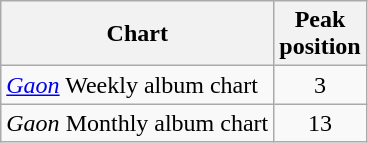<table class="wikitable sortable">
<tr>
<th>Chart</th>
<th>Peak<br>position</th>
</tr>
<tr>
<td><em><a href='#'>Gaon</a></em> Weekly album chart</td>
<td align="center">3</td>
</tr>
<tr>
<td><em>Gaon</em> Monthly album chart</td>
<td align="center">13</td>
</tr>
</table>
